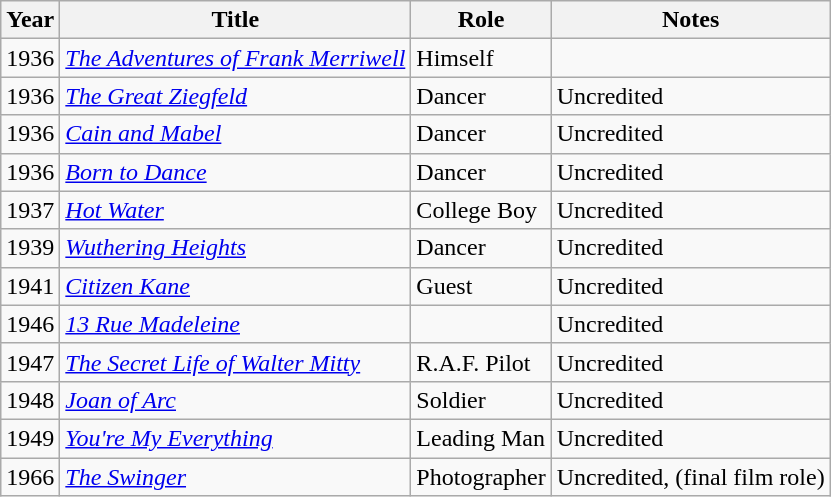<table class="wikitable">
<tr>
<th>Year</th>
<th>Title</th>
<th>Role</th>
<th>Notes</th>
</tr>
<tr>
<td>1936</td>
<td><em><a href='#'>The Adventures of Frank Merriwell</a></em></td>
<td>Himself</td>
<td></td>
</tr>
<tr>
<td>1936</td>
<td><em><a href='#'>The Great Ziegfeld</a></em></td>
<td>Dancer</td>
<td>Uncredited</td>
</tr>
<tr>
<td>1936</td>
<td><em><a href='#'>Cain and Mabel</a></em></td>
<td>Dancer</td>
<td>Uncredited</td>
</tr>
<tr>
<td>1936</td>
<td><em><a href='#'>Born to Dance</a></em></td>
<td>Dancer</td>
<td>Uncredited</td>
</tr>
<tr>
<td>1937</td>
<td><em><a href='#'>Hot Water</a></em></td>
<td>College Boy</td>
<td>Uncredited</td>
</tr>
<tr>
<td>1939</td>
<td><em><a href='#'>Wuthering Heights</a></em></td>
<td>Dancer</td>
<td>Uncredited</td>
</tr>
<tr>
<td>1941</td>
<td><em><a href='#'>Citizen Kane</a></em></td>
<td>Guest</td>
<td>Uncredited</td>
</tr>
<tr>
<td>1946</td>
<td><em><a href='#'>13 Rue Madeleine</a></em></td>
<td></td>
<td>Uncredited</td>
</tr>
<tr>
<td>1947</td>
<td><em><a href='#'>The Secret Life of Walter Mitty</a></em></td>
<td>R.A.F. Pilot</td>
<td>Uncredited</td>
</tr>
<tr>
<td>1948</td>
<td><em><a href='#'>Joan of Arc</a></em></td>
<td>Soldier</td>
<td>Uncredited</td>
</tr>
<tr>
<td>1949</td>
<td><em><a href='#'>You're My Everything</a></em></td>
<td>Leading Man</td>
<td>Uncredited</td>
</tr>
<tr>
<td>1966</td>
<td><em><a href='#'>The Swinger</a></em></td>
<td>Photographer</td>
<td>Uncredited, (final film role)</td>
</tr>
</table>
